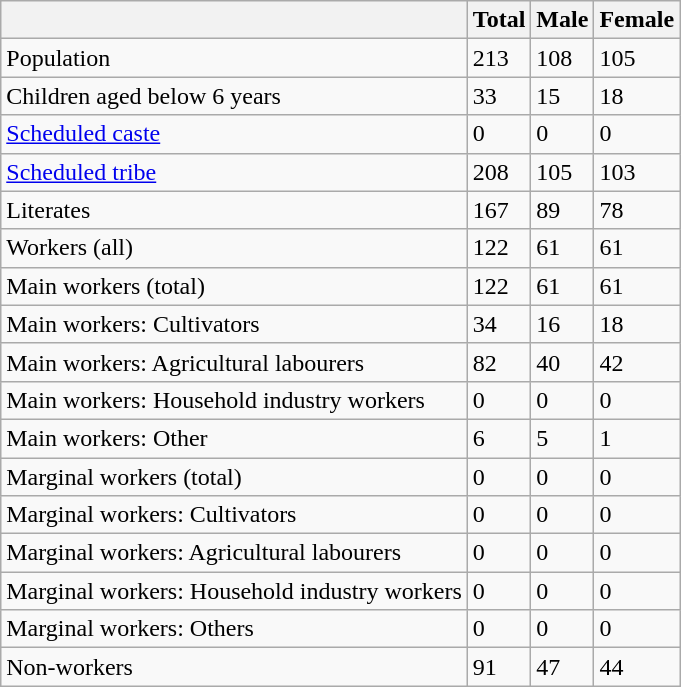<table class="wikitable sortable">
<tr>
<th></th>
<th>Total</th>
<th>Male</th>
<th>Female</th>
</tr>
<tr>
<td>Population</td>
<td>213</td>
<td>108</td>
<td>105</td>
</tr>
<tr>
<td>Children aged below 6 years</td>
<td>33</td>
<td>15</td>
<td>18</td>
</tr>
<tr>
<td><a href='#'>Scheduled caste</a></td>
<td>0</td>
<td>0</td>
<td>0</td>
</tr>
<tr>
<td><a href='#'>Scheduled tribe</a></td>
<td>208</td>
<td>105</td>
<td>103</td>
</tr>
<tr>
<td>Literates</td>
<td>167</td>
<td>89</td>
<td>78</td>
</tr>
<tr>
<td>Workers (all)</td>
<td>122</td>
<td>61</td>
<td>61</td>
</tr>
<tr>
<td>Main workers (total)</td>
<td>122</td>
<td>61</td>
<td>61</td>
</tr>
<tr>
<td>Main workers: Cultivators</td>
<td>34</td>
<td>16</td>
<td>18</td>
</tr>
<tr>
<td>Main workers: Agricultural labourers</td>
<td>82</td>
<td>40</td>
<td>42</td>
</tr>
<tr>
<td>Main workers: Household industry workers</td>
<td>0</td>
<td>0</td>
<td>0</td>
</tr>
<tr>
<td>Main workers: Other</td>
<td>6</td>
<td>5</td>
<td>1</td>
</tr>
<tr>
<td>Marginal workers (total)</td>
<td>0</td>
<td>0</td>
<td>0</td>
</tr>
<tr>
<td>Marginal workers: Cultivators</td>
<td>0</td>
<td>0</td>
<td>0</td>
</tr>
<tr>
<td>Marginal workers: Agricultural labourers</td>
<td>0</td>
<td>0</td>
<td>0</td>
</tr>
<tr>
<td>Marginal workers: Household industry workers</td>
<td>0</td>
<td>0</td>
<td>0</td>
</tr>
<tr>
<td>Marginal workers: Others</td>
<td>0</td>
<td>0</td>
<td>0</td>
</tr>
<tr>
<td>Non-workers</td>
<td>91</td>
<td>47</td>
<td>44</td>
</tr>
</table>
